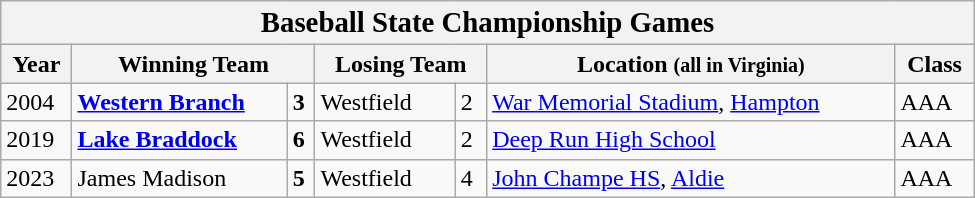<table class="wikitable collapsible collapsed" width=650px>
<tr>
<th colspan="7" style="text-align:center;"><big><strong>Baseball State Championship Games</strong></big></th>
</tr>
<tr>
<th align=center><strong>Year</strong></th>
<th colspan="2" style="text-align:center;"><strong>Winning Team</strong></th>
<th colspan="2" style="text-align:center;"><strong>Losing Team</strong></th>
<th align=center><strong>Location</strong> <small>(all in Virginia)</small></th>
<th align=center><strong>Class</strong></th>
</tr>
<tr>
<td>2004</td>
<td><strong><a href='#'>Western Branch</a></strong></td>
<td><strong>3</strong></td>
<td>Westfield</td>
<td>2</td>
<td><a href='#'>War Memorial Stadium</a>, <a href='#'>Hampton</a></td>
<td>AAA</td>
</tr>
<tr>
<td>2019</td>
<td><strong><a href='#'>Lake Braddock</a></strong></td>
<td><strong>6</strong></td>
<td>Westfield</td>
<td>2</td>
<td><a href='#'>Deep Run High School</a></td>
<td>AAA</td>
</tr>
<tr>
<td>2023</td>
<td>James Madison</td>
<td><strong>5</strong></td>
<td>Westfield</td>
<td>4</td>
<td><a href='#'>John Champe HS</a>, <a href='#'>Aldie</a></td>
<td>AAA</td>
</tr>
</table>
